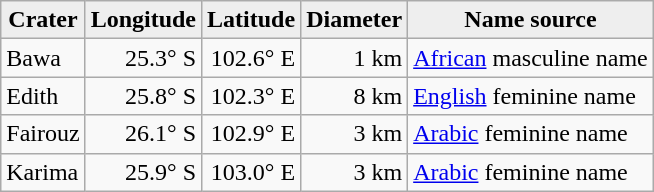<table class="wikitable">
<tr>
<th style="background:#eeeeee;">Crater</th>
<th style="background:#eeeeee;">Longitude</th>
<th style="background:#eeeeee;">Latitude</th>
<th style="background:#eeeeee;">Diameter</th>
<th style="background:#eeeeee;">Name source</th>
</tr>
<tr>
<td>Bawa</td>
<td align="right">25.3° S</td>
<td align="right">102.6° E</td>
<td align="right">1 km</td>
<td><a href='#'>African</a> masculine name</td>
</tr>
<tr>
<td>Edith</td>
<td align="right">25.8° S</td>
<td align="right">102.3° E</td>
<td align="right">8 km</td>
<td><a href='#'>English</a> feminine name</td>
</tr>
<tr>
<td>Fairouz</td>
<td align="right">26.1° S</td>
<td align="right">102.9° E</td>
<td align="right">3 km</td>
<td><a href='#'>Arabic</a> feminine name</td>
</tr>
<tr>
<td>Karima</td>
<td align="right">25.9° S</td>
<td align="right">103.0° E</td>
<td align="right">3 km</td>
<td><a href='#'>Arabic</a> feminine name</td>
</tr>
</table>
